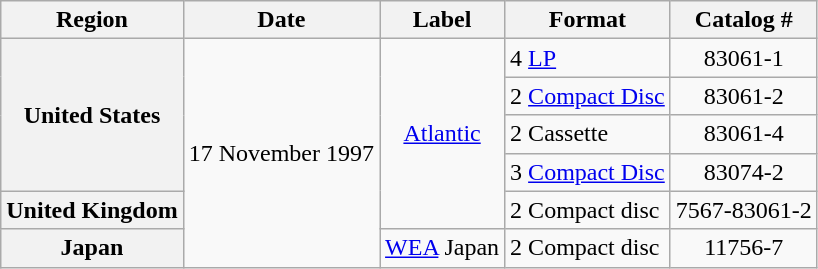<table class="wikitable plainrowheaders">
<tr>
<th>Region</th>
<th>Date</th>
<th>Label</th>
<th>Format</th>
<th>Catalog #</th>
</tr>
<tr>
<th scope="row" rowspan="4">United States</th>
<td rowspan="6" style="text-align: center;">17 November 1997</td>
<td rowspan="5" style="text-align: center;"><a href='#'>Atlantic</a></td>
<td>4 <a href='#'>LP</a></td>
<td style="text-align: center;">83061-1</td>
</tr>
<tr>
<td>2 <a href='#'>Compact Disc</a></td>
<td style="text-align: center;">83061-2</td>
</tr>
<tr>
<td>2 Cassette</td>
<td style="text-align: center;">83061-4</td>
</tr>
<tr>
<td>3 <a href='#'>Compact Disc</a></td>
<td style="text-align: center;">83074-2</td>
</tr>
<tr>
<th scope="row">United Kingdom</th>
<td>2 Compact disc</td>
<td style="text-align: center;">7567-83061-2</td>
</tr>
<tr>
<th scope="row">Japan</th>
<td style="text-align: center;"><a href='#'>WEA</a> Japan</td>
<td>2 Compact disc</td>
<td style="text-align: center;">11756-7</td>
</tr>
</table>
